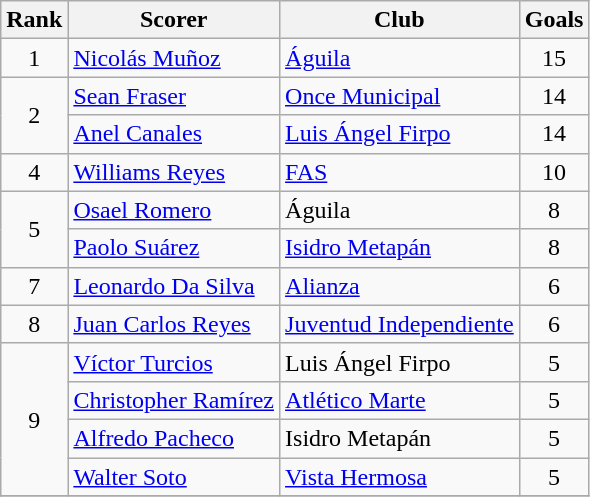<table class="wikitable" style="text-align:center">
<tr>
<th>Rank</th>
<th>Scorer</th>
<th>Club</th>
<th>Goals</th>
</tr>
<tr>
<td>1</td>
<td align="left"> <a href='#'>Nicolás Muñoz</a></td>
<td align="left"><a href='#'>Águila</a></td>
<td>15</td>
</tr>
<tr>
<td rowspan="2">2</td>
<td align="left"> <a href='#'>Sean Fraser</a></td>
<td align="left"><a href='#'>Once Municipal</a></td>
<td>14</td>
</tr>
<tr>
<td align="left"> <a href='#'>Anel Canales</a></td>
<td align="left"><a href='#'>Luis Ángel Firpo</a></td>
<td>14</td>
</tr>
<tr>
<td>4</td>
<td align="left"> <a href='#'>Williams Reyes</a></td>
<td align="left"><a href='#'>FAS</a></td>
<td>10</td>
</tr>
<tr>
<td rowspan="2">5</td>
<td align="left"> <a href='#'>Osael Romero</a></td>
<td align="left">Águila</td>
<td>8</td>
</tr>
<tr>
<td align="left"> <a href='#'>Paolo Suárez</a></td>
<td align="left"><a href='#'>Isidro Metapán</a></td>
<td>8</td>
</tr>
<tr>
<td>7</td>
<td align="left"> <a href='#'>Leonardo Da Silva</a></td>
<td align="left"><a href='#'>Alianza</a></td>
<td>6</td>
</tr>
<tr>
<td>8</td>
<td align="left"> <a href='#'>Juan Carlos Reyes</a></td>
<td align="left"><a href='#'>Juventud Independiente</a></td>
<td>6</td>
</tr>
<tr>
<td rowspan="4">9</td>
<td align="left"> <a href='#'>Víctor Turcios</a></td>
<td align="left">Luis Ángel Firpo</td>
<td>5</td>
</tr>
<tr>
<td align="left"> <a href='#'>Christopher Ramírez</a></td>
<td align="left"><a href='#'>Atlético Marte</a></td>
<td>5</td>
</tr>
<tr>
<td align="left"> <a href='#'>Alfredo Pacheco</a></td>
<td align="left">Isidro Metapán</td>
<td>5</td>
</tr>
<tr>
<td align="left"> <a href='#'>Walter Soto</a></td>
<td align="left"><a href='#'>Vista Hermosa</a></td>
<td>5</td>
</tr>
<tr>
</tr>
</table>
